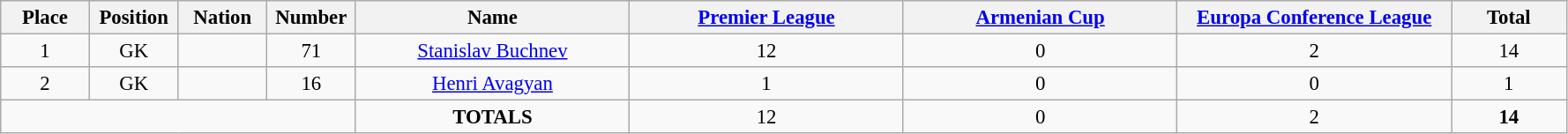<table class="wikitable" style="font-size: 95%; text-align: center;">
<tr>
<th width=60>Place</th>
<th width=60>Position</th>
<th width=60>Nation</th>
<th width=60>Number</th>
<th width=200>Name</th>
<th width=200><a href='#'>Premier League</a></th>
<th width=200><a href='#'>Armenian Cup</a></th>
<th width=200><a href='#'>Europa Conference League</a></th>
<th width=80><strong>Total</strong></th>
</tr>
<tr>
<td>1</td>
<td>GK</td>
<td></td>
<td>71</td>
<td><a href='#'>Stanislav Buchnev</a></td>
<td>12</td>
<td>0</td>
<td>2</td>
<td>14</td>
</tr>
<tr>
<td>2</td>
<td>GK</td>
<td></td>
<td>16</td>
<td><a href='#'>Henri Avagyan</a></td>
<td>1</td>
<td>0</td>
<td>0</td>
<td>1</td>
</tr>
<tr>
<td colspan="4"></td>
<td><strong>TOTALS</strong></td>
<td>12</td>
<td>0</td>
<td>2</td>
<td><strong>14</strong></td>
</tr>
</table>
